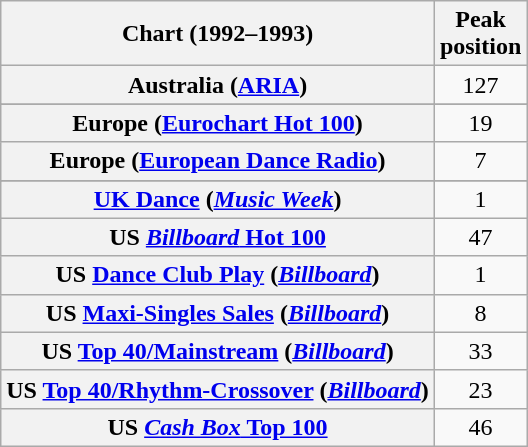<table class="wikitable sortable plainrowheaders" style="text-align:center">
<tr>
<th>Chart (1992–1993)</th>
<th>Peak<br>position</th>
</tr>
<tr>
<th scope="row">Australia (<a href='#'>ARIA</a>)</th>
<td>127</td>
</tr>
<tr>
</tr>
<tr>
</tr>
<tr>
<th scope="row">Europe (<a href='#'>Eurochart Hot 100</a>)</th>
<td>19</td>
</tr>
<tr>
<th scope="row">Europe (<a href='#'>European Dance Radio</a>)</th>
<td>7</td>
</tr>
<tr>
</tr>
<tr>
</tr>
<tr>
</tr>
<tr>
</tr>
<tr>
<th scope="row"><a href='#'>UK Dance</a> (<em><a href='#'>Music Week</a></em>)</th>
<td>1</td>
</tr>
<tr>
<th scope="row">US <a href='#'><em>Billboard</em> Hot 100</a></th>
<td>47</td>
</tr>
<tr>
<th scope="row">US <a href='#'>Dance Club Play</a> (<em><a href='#'>Billboard</a></em>)</th>
<td>1</td>
</tr>
<tr>
<th scope="row">US <a href='#'>Maxi-Singles Sales</a> (<em><a href='#'>Billboard</a></em>)</th>
<td>8</td>
</tr>
<tr>
<th scope="row">US <a href='#'>Top 40/Mainstream</a> (<em><a href='#'>Billboard</a></em>)</th>
<td>33</td>
</tr>
<tr>
<th scope="row">US <a href='#'>Top 40/Rhythm-Crossover</a> (<em><a href='#'>Billboard</a></em>)</th>
<td>23</td>
</tr>
<tr>
<th scope="row">US <a href='#'><em>Cash Box</em> Top 100</a></th>
<td>46</td>
</tr>
</table>
